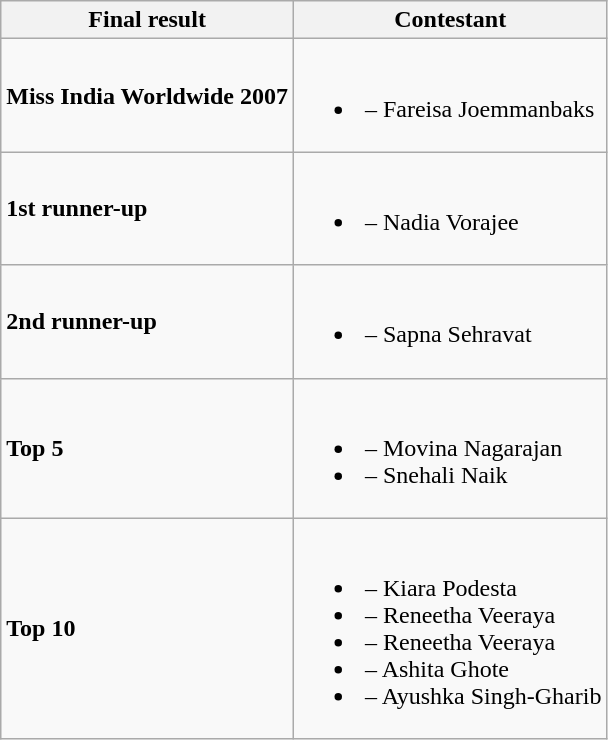<table class="wikitable">
<tr>
<th>Final result</th>
<th>Contestant</th>
</tr>
<tr>
<td><strong>Miss India Worldwide 2007</strong></td>
<td><br><ul><li><strong></strong> – Fareisa Joemmanbaks</li></ul></td>
</tr>
<tr>
<td><strong>1st runner-up</strong></td>
<td><br><ul><li><strong></strong> – Nadia Vorajee</li></ul></td>
</tr>
<tr>
<td><strong>2nd runner-up</strong></td>
<td><br><ul><li><strong></strong> – Sapna Sehravat</li></ul></td>
</tr>
<tr>
<td><strong>Top 5</strong></td>
<td><br><ul><li><strong></strong> – Movina Nagarajan</li><li><strong></strong> – Snehali Naik</li></ul></td>
</tr>
<tr>
<td><strong>Top 10</strong></td>
<td><br><ul><li><strong></strong> – Kiara Podesta</li><li><strong></strong> – Reneetha Veeraya</li><li><strong></strong> – Reneetha Veeraya</li><li><strong></strong> – Ashita Ghote</li><li><strong></strong> – Ayushka Singh-Gharib</li></ul></td>
</tr>
</table>
